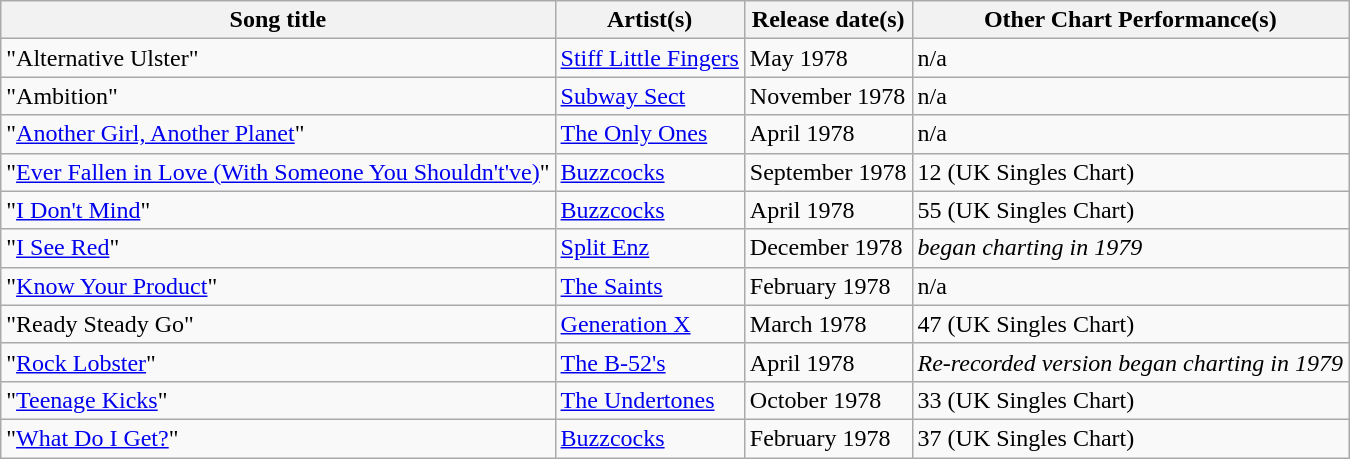<table class="wikitable sortable">
<tr>
<th>Song title</th>
<th>Artist(s)</th>
<th>Release date(s)</th>
<th>Other Chart Performance(s)</th>
</tr>
<tr>
<td>"Alternative Ulster"</td>
<td><a href='#'>Stiff Little Fingers</a></td>
<td>May 1978</td>
<td>n/a</td>
</tr>
<tr>
<td>"Ambition"</td>
<td><a href='#'>Subway Sect</a></td>
<td>November 1978</td>
<td>n/a</td>
</tr>
<tr>
<td>"<a href='#'>Another Girl, Another Planet</a>"</td>
<td><a href='#'>The Only Ones</a></td>
<td>April 1978</td>
<td>n/a</td>
</tr>
<tr>
<td>"<a href='#'>Ever Fallen in Love (With Someone You Shouldn't've)</a>"</td>
<td><a href='#'>Buzzcocks</a></td>
<td>September 1978</td>
<td>12 (UK Singles Chart)</td>
</tr>
<tr>
<td>"<a href='#'>I Don't Mind</a>"</td>
<td><a href='#'>Buzzcocks</a></td>
<td>April 1978</td>
<td>55 (UK Singles Chart)</td>
</tr>
<tr>
<td>"<a href='#'>I See Red</a>"</td>
<td><a href='#'>Split Enz</a></td>
<td>December 1978</td>
<td><em>began charting in 1979</em></td>
</tr>
<tr>
<td>"<a href='#'>Know Your Product</a>"</td>
<td><a href='#'>The Saints</a></td>
<td>February 1978</td>
<td>n/a</td>
</tr>
<tr>
<td>"Ready Steady Go"</td>
<td><a href='#'>Generation X</a></td>
<td>March 1978</td>
<td>47 (UK Singles Chart)</td>
</tr>
<tr>
<td>"<a href='#'>Rock Lobster</a>"</td>
<td><a href='#'>The B-52's</a></td>
<td>April 1978</td>
<td><em>Re-recorded version began charting in 1979</em></td>
</tr>
<tr>
<td>"<a href='#'>Teenage Kicks</a>"</td>
<td><a href='#'>The Undertones</a></td>
<td>October 1978</td>
<td>33 (UK Singles Chart)</td>
</tr>
<tr>
<td>"<a href='#'>What Do I Get?</a>"</td>
<td><a href='#'>Buzzcocks</a></td>
<td>February 1978</td>
<td>37 (UK Singles Chart)</td>
</tr>
</table>
